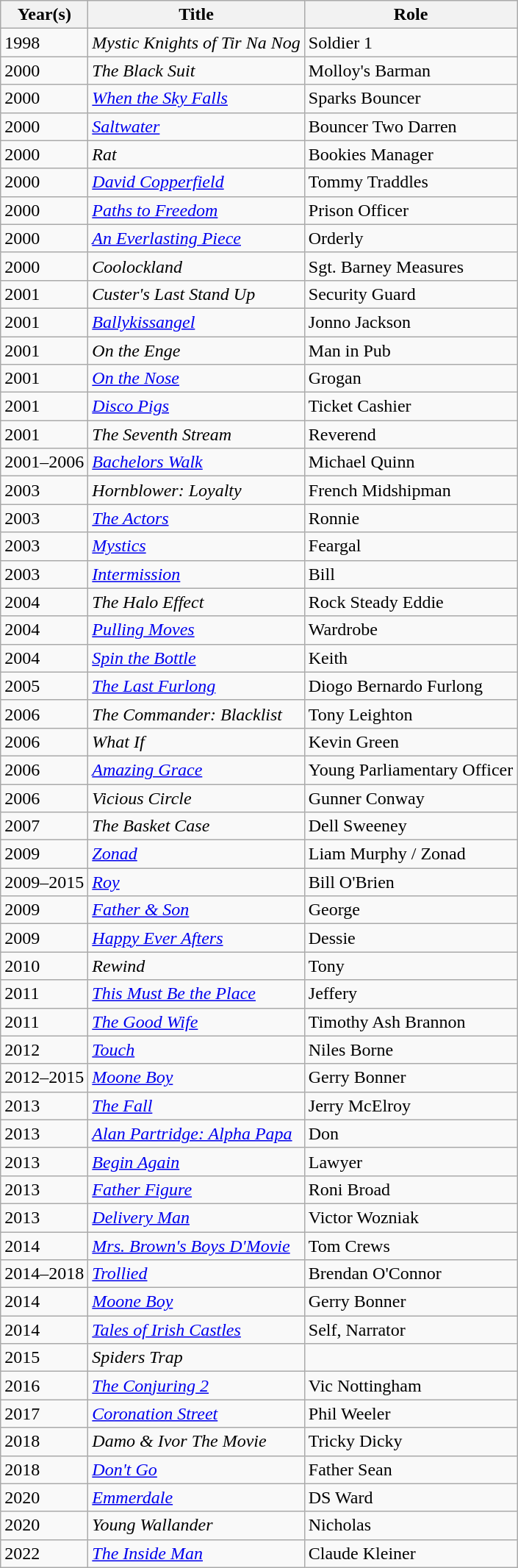<table class="wikitable sortable">
<tr>
<th>Year(s)</th>
<th>Title</th>
<th>Role</th>
</tr>
<tr>
<td>1998</td>
<td><em>Mystic Knights of Tir Na Nog</em></td>
<td>Soldier 1</td>
</tr>
<tr>
<td>2000</td>
<td><em>The Black Suit</em></td>
<td>Molloy's Barman</td>
</tr>
<tr>
<td>2000</td>
<td><em><a href='#'>When the Sky Falls</a></em></td>
<td>Sparks Bouncer</td>
</tr>
<tr>
<td>2000</td>
<td><em><a href='#'>Saltwater</a></em></td>
<td>Bouncer Two Darren</td>
</tr>
<tr>
<td>2000</td>
<td><em>Rat</em></td>
<td>Bookies Manager</td>
</tr>
<tr>
<td>2000</td>
<td><em><a href='#'>David Copperfield</a></em></td>
<td>Tommy Traddles</td>
</tr>
<tr>
<td>2000</td>
<td><em><a href='#'>Paths to Freedom</a></em></td>
<td>Prison Officer</td>
</tr>
<tr>
<td>2000</td>
<td><em><a href='#'>An Everlasting Piece</a></em></td>
<td>Orderly</td>
</tr>
<tr>
<td>2000</td>
<td><em>Coolockland</em></td>
<td>Sgt. Barney Measures</td>
</tr>
<tr>
<td>2001</td>
<td><em>Custer's Last Stand Up</em></td>
<td>Security Guard</td>
</tr>
<tr>
<td>2001</td>
<td><em><a href='#'>Ballykissangel</a></em></td>
<td>Jonno Jackson</td>
</tr>
<tr>
<td>2001</td>
<td><em>On the Enge</em></td>
<td>Man in Pub</td>
</tr>
<tr>
<td>2001</td>
<td><em><a href='#'>On the Nose</a></em></td>
<td>Grogan</td>
</tr>
<tr>
<td>2001</td>
<td><em><a href='#'>Disco Pigs</a></em></td>
<td>Ticket Cashier</td>
</tr>
<tr>
<td>2001</td>
<td><em>The Seventh Stream</em></td>
<td>Reverend</td>
</tr>
<tr>
<td>2001–2006</td>
<td><em><a href='#'>Bachelors Walk</a></em></td>
<td>Michael Quinn</td>
</tr>
<tr>
<td>2003</td>
<td><em>Hornblower: Loyalty</em></td>
<td>French Midshipman</td>
</tr>
<tr>
<td>2003</td>
<td><em><a href='#'>The Actors</a></em></td>
<td>Ronnie</td>
</tr>
<tr>
<td>2003</td>
<td><em><a href='#'>Mystics</a></em></td>
<td>Feargal</td>
</tr>
<tr>
<td>2003</td>
<td><em><a href='#'>Intermission</a></em></td>
<td>Bill</td>
</tr>
<tr>
<td>2004</td>
<td><em>The Halo Effect</em></td>
<td>Rock Steady Eddie</td>
</tr>
<tr>
<td>2004</td>
<td><em><a href='#'>Pulling Moves</a></em></td>
<td>Wardrobe</td>
</tr>
<tr>
<td>2004</td>
<td><em><a href='#'>Spin the Bottle</a></em></td>
<td>Keith</td>
</tr>
<tr>
<td>2005</td>
<td><em><a href='#'>The Last Furlong</a></em></td>
<td>Diogo Bernardo Furlong</td>
</tr>
<tr>
<td>2006</td>
<td><em>The Commander: Blacklist</em></td>
<td>Tony Leighton</td>
</tr>
<tr>
<td>2006</td>
<td><em>What If</em></td>
<td>Kevin Green</td>
</tr>
<tr>
<td>2006</td>
<td><em><a href='#'>Amazing Grace</a></em></td>
<td>Young Parliamentary Officer</td>
</tr>
<tr>
<td>2006</td>
<td><em>Vicious Circle</em></td>
<td>Gunner Conway</td>
</tr>
<tr>
<td>2007</td>
<td><em>The Basket Case</em></td>
<td>Dell Sweeney</td>
</tr>
<tr>
<td>2009</td>
<td><em><a href='#'>Zonad</a></em></td>
<td>Liam Murphy / Zonad</td>
</tr>
<tr>
<td>2009–2015</td>
<td><em><a href='#'>Roy</a></em></td>
<td>Bill O'Brien</td>
</tr>
<tr>
<td>2009</td>
<td><em><a href='#'>Father & Son</a></em></td>
<td>George</td>
</tr>
<tr>
<td>2009</td>
<td><em><a href='#'>Happy Ever Afters</a></em></td>
<td>Dessie</td>
</tr>
<tr>
<td>2010</td>
<td><em>Rewind</em></td>
<td>Tony</td>
</tr>
<tr>
<td>2011</td>
<td><em><a href='#'>This Must Be the Place</a></em></td>
<td>Jeffery</td>
</tr>
<tr>
<td>2011</td>
<td><em><a href='#'>The Good Wife</a></em></td>
<td>Timothy Ash Brannon</td>
</tr>
<tr>
<td>2012</td>
<td><em><a href='#'>Touch</a></em></td>
<td>Niles Borne</td>
</tr>
<tr>
<td>2012–2015</td>
<td><em><a href='#'>Moone Boy</a></em></td>
<td>Gerry Bonner</td>
</tr>
<tr>
<td>2013</td>
<td><em><a href='#'>The Fall</a></em></td>
<td>Jerry McElroy</td>
</tr>
<tr>
<td>2013</td>
<td><em><a href='#'>Alan Partridge: Alpha Papa</a></em></td>
<td>Don</td>
</tr>
<tr>
<td>2013</td>
<td><em><a href='#'>Begin Again</a></em></td>
<td>Lawyer</td>
</tr>
<tr>
<td>2013</td>
<td><em><a href='#'>Father Figure</a></em></td>
<td>Roni Broad</td>
</tr>
<tr>
<td>2013</td>
<td><em><a href='#'>Delivery Man</a></em></td>
<td>Victor Wozniak</td>
</tr>
<tr>
<td>2014</td>
<td><em><a href='#'>Mrs. Brown's Boys D'Movie</a></em></td>
<td>Tom Crews</td>
</tr>
<tr>
<td>2014–2018</td>
<td><em><a href='#'>Trollied</a></em></td>
<td>Brendan O'Connor</td>
</tr>
<tr>
<td>2014</td>
<td><em><a href='#'>Moone Boy</a></em></td>
<td>Gerry Bonner</td>
</tr>
<tr>
<td>2014</td>
<td><em><a href='#'>Tales of Irish Castles</a></em></td>
<td>Self, Narrator</td>
</tr>
<tr>
<td>2015</td>
<td><em>Spiders Trap</em></td>
<td></td>
</tr>
<tr>
<td>2016</td>
<td><em><a href='#'>The Conjuring 2</a></em></td>
<td>Vic Nottingham</td>
</tr>
<tr>
<td>2017</td>
<td><em><a href='#'>Coronation Street</a></em></td>
<td>Phil Weeler</td>
</tr>
<tr>
<td>2018</td>
<td><em>Damo & Ivor The Movie</em></td>
<td>Tricky Dicky</td>
</tr>
<tr>
<td>2018</td>
<td><em><a href='#'>Don't Go</a></em></td>
<td>Father Sean</td>
</tr>
<tr>
<td>2020</td>
<td><em><a href='#'>Emmerdale</a></em></td>
<td>DS Ward</td>
</tr>
<tr>
<td>2020</td>
<td><em>Young Wallander</em></td>
<td>Nicholas</td>
</tr>
<tr>
<td>2022</td>
<td><em><a href='#'>The Inside Man</a></em></td>
<td>Claude Kleiner</td>
</tr>
</table>
